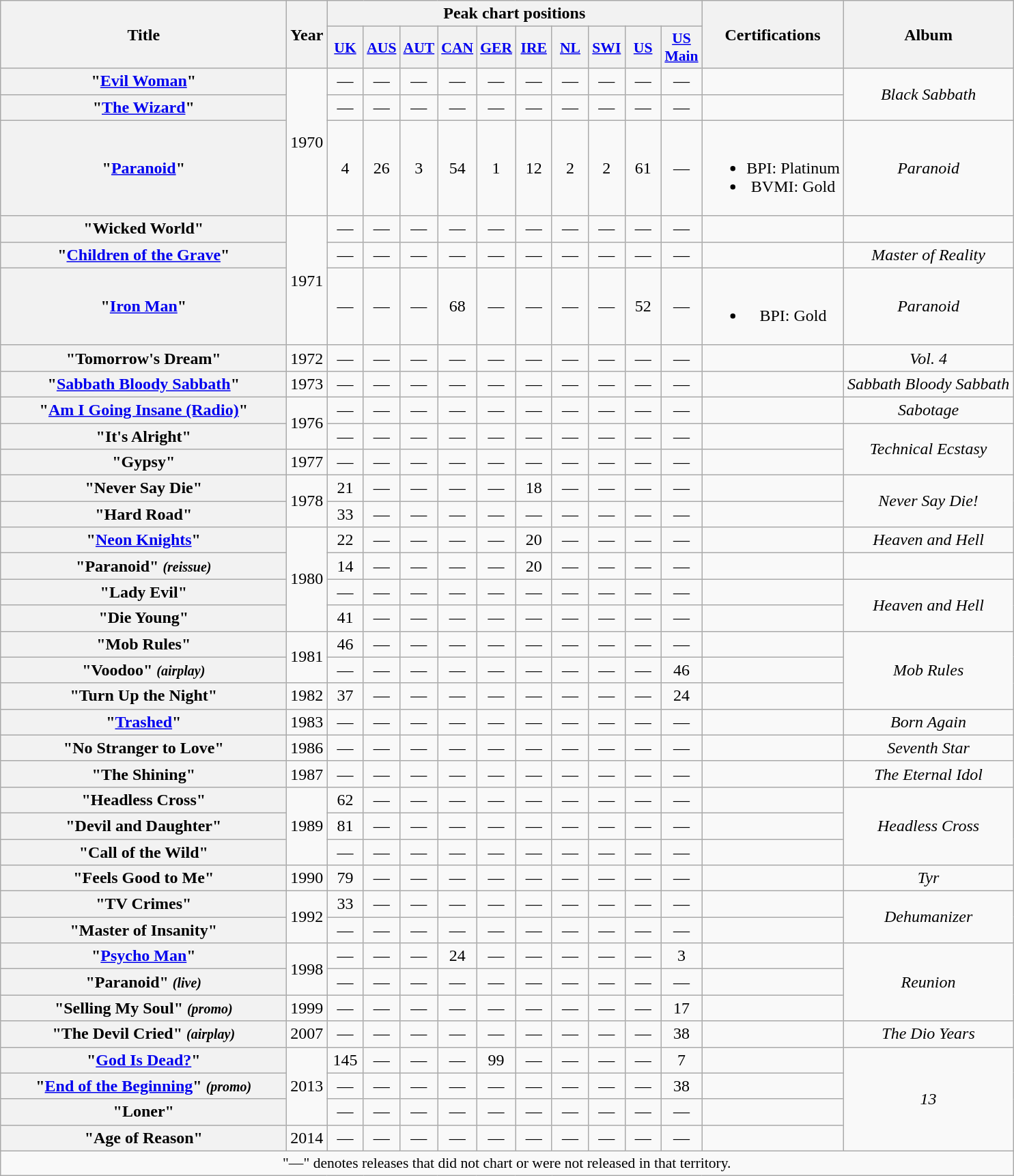<table class="wikitable plainrowheaders" style="text-align:center;">
<tr>
<th rowspan="2" scope="col" style="width:17em;">Title</th>
<th rowspan="2" scope="col" style="width:2em;">Year</th>
<th colspan="10">Peak chart positions</th>
<th rowspan="2">Certifications</th>
<th rowspan="2">Album</th>
</tr>
<tr>
<th scope="col" style="width:2em;font-size:90%;"><a href='#'>UK</a><br></th>
<th scope="col" style="width:2em;font-size:90%;"><a href='#'>AUS</a><br></th>
<th scope="col" style="width:2em;font-size:90%;"><a href='#'>AUT</a><br></th>
<th scope="col" style="width:2em;font-size:90%;"><a href='#'>CAN</a><br></th>
<th scope="col" style="width:2em;font-size:90%;"><a href='#'>GER</a><br></th>
<th scope="col" style="width:2em;font-size:90%;"><a href='#'>IRE</a><br></th>
<th scope="col" style="width:2em;font-size:90%;"><a href='#'>NL</a><br></th>
<th scope="col" style="width:2em;font-size:90%;"><a href='#'>SWI</a><br></th>
<th scope="col" style="width:2em;font-size:90%;"><a href='#'>US</a><br></th>
<th scope="col" style="width:2em;font-size:90%;"><a href='#'>US Main</a><br></th>
</tr>
<tr>
<th scope="row">"<a href='#'>Evil Woman</a>"</th>
<td rowspan="3">1970</td>
<td>—</td>
<td>—</td>
<td>—</td>
<td>—</td>
<td>—</td>
<td>—</td>
<td>—</td>
<td>—</td>
<td>—</td>
<td>—</td>
<td></td>
<td rowspan="2"><em>Black Sabbath</em></td>
</tr>
<tr>
<th scope="row">"<a href='#'>The Wizard</a>" </th>
<td>—</td>
<td>—</td>
<td>—</td>
<td>—</td>
<td>—</td>
<td>—</td>
<td>—</td>
<td>—</td>
<td>—</td>
<td>—</td>
<td></td>
</tr>
<tr>
<th scope="row">"<a href='#'>Paranoid</a>"</th>
<td>4</td>
<td>26</td>
<td>3</td>
<td>54</td>
<td>1</td>
<td>12</td>
<td>2</td>
<td>2</td>
<td>61</td>
<td>—</td>
<td><br><ul><li>BPI: Platinum</li><li>BVMI: Gold</li></ul></td>
<td rowspan="1"><em>Paranoid</em></td>
</tr>
<tr>
<th scope="row">"Wicked World" </th>
<td rowspan="3">1971</td>
<td>—</td>
<td>—</td>
<td>—</td>
<td>—</td>
<td>—</td>
<td>—</td>
<td>—</td>
<td>—</td>
<td>—</td>
<td>—</td>
<td></td>
<td></td>
</tr>
<tr>
<th scope="row">"<a href='#'>Children of the Grave</a>" </th>
<td>—</td>
<td>—</td>
<td>—</td>
<td>—</td>
<td>—</td>
<td>—</td>
<td>—</td>
<td>—</td>
<td>—</td>
<td>—</td>
<td></td>
<td><em>Master of Reality</em></td>
</tr>
<tr>
<th scope="row">"<a href='#'>Iron Man</a>" </th>
<td>—</td>
<td>—</td>
<td>—</td>
<td>68</td>
<td>—</td>
<td>—</td>
<td>—</td>
<td>—</td>
<td>52</td>
<td>—</td>
<td><br><ul><li>BPI: Gold</li></ul></td>
<td><em>Paranoid</em></td>
</tr>
<tr>
<th scope="row">"Tomorrow's Dream"</th>
<td rowspan="1">1972</td>
<td>—</td>
<td>—</td>
<td>—</td>
<td>—</td>
<td>—</td>
<td>—</td>
<td>—</td>
<td>—</td>
<td>—</td>
<td>—</td>
<td></td>
<td><em>Vol. 4</em></td>
</tr>
<tr>
<th scope="row">"<a href='#'>Sabbath Bloody Sabbath</a>"</th>
<td>1973</td>
<td>—</td>
<td>—</td>
<td>—</td>
<td>—</td>
<td>—</td>
<td>—</td>
<td>—</td>
<td>—</td>
<td>—</td>
<td>—</td>
<td></td>
<td><em>Sabbath Bloody Sabbath</em></td>
</tr>
<tr>
<th scope="row">"<a href='#'>Am I Going Insane (Radio)</a>"</th>
<td rowspan="2">1976</td>
<td>—</td>
<td>—</td>
<td>—</td>
<td>—</td>
<td>—</td>
<td>—</td>
<td>—</td>
<td>—</td>
<td>—</td>
<td>—</td>
<td></td>
<td><em>Sabotage</em></td>
</tr>
<tr>
<th scope="row">"It's Alright"</th>
<td>—</td>
<td>—</td>
<td>—</td>
<td>—</td>
<td>—</td>
<td>—</td>
<td>—</td>
<td>—</td>
<td>—</td>
<td>—</td>
<td></td>
<td rowspan="2"><em>Technical Ecstasy</em></td>
</tr>
<tr>
<th scope="row">"Gypsy" </th>
<td>1977</td>
<td>—</td>
<td>—</td>
<td>—</td>
<td>—</td>
<td>—</td>
<td>—</td>
<td>—</td>
<td>—</td>
<td>—</td>
<td>—</td>
<td></td>
</tr>
<tr>
<th scope="row">"Never Say Die"</th>
<td rowspan="2">1978</td>
<td>21</td>
<td>—</td>
<td>—</td>
<td>—</td>
<td>—</td>
<td>18</td>
<td>—</td>
<td>—</td>
<td>—</td>
<td>—</td>
<td></td>
<td rowspan="2"><em>Never Say Die!</em></td>
</tr>
<tr>
<th scope="row">"Hard Road"</th>
<td>33</td>
<td>—</td>
<td>—</td>
<td>—</td>
<td>—</td>
<td>—</td>
<td>—</td>
<td>—</td>
<td>—</td>
<td>—</td>
<td></td>
</tr>
<tr>
<th scope="row">"<a href='#'>Neon Knights</a>"</th>
<td rowspan="4">1980</td>
<td>22</td>
<td>—</td>
<td>—</td>
<td>—</td>
<td>—</td>
<td>20</td>
<td>—</td>
<td>—</td>
<td>—</td>
<td>—</td>
<td></td>
<td><em>Heaven and Hell</em></td>
</tr>
<tr>
<th scope="row">"Paranoid" <small><em>(reissue)</em></small></th>
<td>14</td>
<td>—</td>
<td>—</td>
<td>—</td>
<td>—</td>
<td>20</td>
<td>—</td>
<td>—</td>
<td>—</td>
<td>—</td>
<td></td>
<td></td>
</tr>
<tr>
<th scope="row">"Lady Evil" </th>
<td>—</td>
<td>—</td>
<td>—</td>
<td>—</td>
<td>—</td>
<td>—</td>
<td>—</td>
<td>—</td>
<td>—</td>
<td>—</td>
<td></td>
<td rowspan="2"><em>Heaven and Hell</em></td>
</tr>
<tr>
<th scope="row">"Die Young"</th>
<td>41</td>
<td>—</td>
<td>—</td>
<td>—</td>
<td>—</td>
<td>—</td>
<td>—</td>
<td>—</td>
<td>—</td>
<td>—</td>
<td></td>
</tr>
<tr>
<th scope="row">"Mob Rules"</th>
<td rowspan="2">1981</td>
<td>46</td>
<td>—</td>
<td>—</td>
<td>—</td>
<td>—</td>
<td>—</td>
<td>—</td>
<td>—</td>
<td>—</td>
<td>—</td>
<td></td>
<td rowspan="3"><em>Mob Rules</em></td>
</tr>
<tr>
<th scope="row">"Voodoo" <small><em>(airplay)</em></small></th>
<td>—</td>
<td>—</td>
<td>—</td>
<td>—</td>
<td>—</td>
<td>—</td>
<td>—</td>
<td>—</td>
<td>—</td>
<td>46</td>
<td></td>
</tr>
<tr>
<th scope="row">"Turn Up the Night"</th>
<td>1982</td>
<td>37</td>
<td>—</td>
<td>—</td>
<td>—</td>
<td>—</td>
<td>—</td>
<td>—</td>
<td>—</td>
<td>—</td>
<td>24</td>
<td></td>
</tr>
<tr>
<th scope="row">"<a href='#'>Trashed</a>" </th>
<td>1983</td>
<td>—</td>
<td>—</td>
<td>—</td>
<td>—</td>
<td>—</td>
<td>—</td>
<td>—</td>
<td>—</td>
<td>—</td>
<td>—</td>
<td></td>
<td><em>Born Again</em></td>
</tr>
<tr>
<th scope="row">"No Stranger to Love" </th>
<td>1986</td>
<td>—</td>
<td>—</td>
<td>—</td>
<td>—</td>
<td>—</td>
<td>—</td>
<td>—</td>
<td>—</td>
<td>—</td>
<td>—</td>
<td></td>
<td><em>Seventh Star</em></td>
</tr>
<tr>
<th scope="row">"The Shining" </th>
<td>1987</td>
<td>—</td>
<td>—</td>
<td>—</td>
<td>—</td>
<td>—</td>
<td>—</td>
<td>—</td>
<td>—</td>
<td>—</td>
<td>—</td>
<td></td>
<td><em>The Eternal Idol</em></td>
</tr>
<tr>
<th scope="row">"Headless Cross"</th>
<td rowspan="3">1989</td>
<td>62</td>
<td>—</td>
<td>—</td>
<td>—</td>
<td>—</td>
<td>—</td>
<td>—</td>
<td>—</td>
<td>—</td>
<td>—</td>
<td></td>
<td rowspan="3"><em>Headless Cross</em></td>
</tr>
<tr>
<th scope="row">"Devil and Daughter"</th>
<td>81</td>
<td>—</td>
<td>—</td>
<td>—</td>
<td>—</td>
<td>—</td>
<td>—</td>
<td>—</td>
<td>—</td>
<td>—</td>
<td></td>
</tr>
<tr>
<th scope="row">"Call of the Wild" </th>
<td>—</td>
<td>—</td>
<td>—</td>
<td>—</td>
<td>—</td>
<td>—</td>
<td>—</td>
<td>—</td>
<td>—</td>
<td>—</td>
<td></td>
</tr>
<tr>
<th scope="row">"Feels Good to Me"</th>
<td>1990</td>
<td>79</td>
<td>—</td>
<td>—</td>
<td>—</td>
<td>—</td>
<td>—</td>
<td>—</td>
<td>—</td>
<td>—</td>
<td>—</td>
<td></td>
<td><em>Tyr</em></td>
</tr>
<tr>
<th scope="row">"TV Crimes"</th>
<td rowspan="2">1992</td>
<td>33</td>
<td>—</td>
<td>—</td>
<td>—</td>
<td>—</td>
<td>—</td>
<td>—</td>
<td>—</td>
<td>—</td>
<td>—</td>
<td></td>
<td rowspan="2"><em>Dehumanizer</em></td>
</tr>
<tr>
<th scope="row">"Master of Insanity" </th>
<td>—</td>
<td>—</td>
<td>—</td>
<td>—</td>
<td>—</td>
<td>—</td>
<td>—</td>
<td>—</td>
<td>—</td>
<td>—</td>
<td></td>
</tr>
<tr>
<th scope="row">"<a href='#'>Psycho Man</a>" </th>
<td rowspan="2">1998</td>
<td>—</td>
<td>—</td>
<td>—</td>
<td>24</td>
<td>—</td>
<td>—</td>
<td>—</td>
<td>—</td>
<td>—</td>
<td>3</td>
<td></td>
<td rowspan="3"><em>Reunion</em></td>
</tr>
<tr>
<th scope="row">"Paranoid" <small><em>(live)</em></small> </th>
<td>—</td>
<td>—</td>
<td>—</td>
<td>—</td>
<td>—</td>
<td>—</td>
<td>—</td>
<td>—</td>
<td>—</td>
<td>—</td>
<td></td>
</tr>
<tr>
<th scope="row">"Selling My Soul" <small><em>(promo)</em></small> </th>
<td>1999</td>
<td>—</td>
<td>—</td>
<td>—</td>
<td>—</td>
<td>—</td>
<td>—</td>
<td>—</td>
<td>—</td>
<td>—</td>
<td>17</td>
<td></td>
</tr>
<tr>
<th scope="row">"The Devil Cried" <small><em>(airplay)</em></small></th>
<td>2007</td>
<td>—</td>
<td>—</td>
<td>—</td>
<td>—</td>
<td>—</td>
<td>—</td>
<td>—</td>
<td>—</td>
<td>—</td>
<td>38</td>
<td></td>
<td><em>The Dio Years</em></td>
</tr>
<tr>
<th scope="row">"<a href='#'>God Is Dead?</a>"</th>
<td rowspan="3">2013</td>
<td>145</td>
<td>—</td>
<td>—</td>
<td>—</td>
<td>99</td>
<td>—</td>
<td>—</td>
<td>—</td>
<td>—</td>
<td>7</td>
<td></td>
<td rowspan="4"><em>13</em></td>
</tr>
<tr>
<th scope="row">"<a href='#'>End of the Beginning</a>" <small><em>(promo)</em></small></th>
<td>—</td>
<td>—</td>
<td>—</td>
<td>—</td>
<td>—</td>
<td>—</td>
<td>—</td>
<td>—</td>
<td>—</td>
<td>38</td>
<td></td>
</tr>
<tr>
<th scope="row">"Loner"</th>
<td>—</td>
<td>—</td>
<td>—</td>
<td>—</td>
<td>—</td>
<td>—</td>
<td>—</td>
<td>—</td>
<td>—</td>
<td>—</td>
<td></td>
</tr>
<tr>
<th scope="row">"Age of Reason"</th>
<td>2014</td>
<td>—</td>
<td>—</td>
<td>—</td>
<td>—</td>
<td>—</td>
<td>—</td>
<td>—</td>
<td>—</td>
<td>—</td>
<td>—</td>
<td></td>
</tr>
<tr>
<td colspan="14" style="font-size:90%">"—" denotes releases that did not chart or were not released in that territory.</td>
</tr>
</table>
